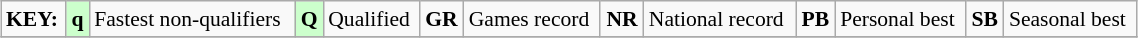<table class="wikitable" style="margin:0.5em auto; font-size:90%;position:relative;" width=60%>
<tr>
<td><strong>KEY:</strong></td>
<td bgcolor=ccffcc align=center><strong>q</strong></td>
<td>Fastest non-qualifiers</td>
<td bgcolor=ccffcc align=center><strong>Q</strong></td>
<td>Qualified</td>
<td align=center><strong>GR</strong></td>
<td>Games record</td>
<td align=center><strong>NR</strong></td>
<td>National record</td>
<td align=center><strong>PB</strong></td>
<td>Personal best</td>
<td align=center><strong>SB</strong></td>
<td>Seasonal best</td>
</tr>
<tr>
</tr>
</table>
